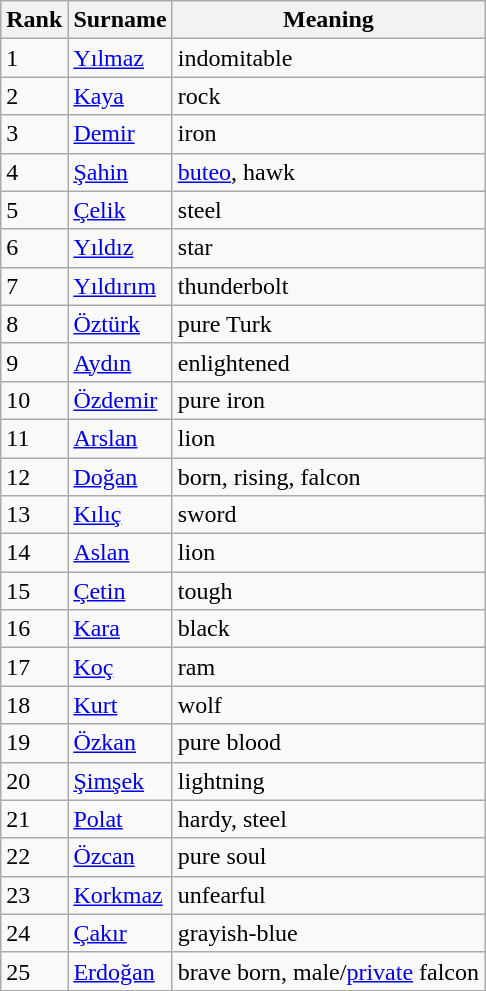<table class="wikitable">
<tr>
<th>Rank</th>
<th>Surname</th>
<th>Meaning</th>
</tr>
<tr>
<td>1</td>
<td><a href='#'>Yılmaz</a></td>
<td>indomitable</td>
</tr>
<tr>
<td>2</td>
<td><a href='#'>Kaya</a></td>
<td>rock</td>
</tr>
<tr>
<td>3</td>
<td><a href='#'>Demir</a></td>
<td>iron</td>
</tr>
<tr>
<td>4</td>
<td><a href='#'>Şahin</a></td>
<td><a href='#'>buteo</a>, hawk</td>
</tr>
<tr>
<td>5</td>
<td><a href='#'>Çelik</a></td>
<td>steel</td>
</tr>
<tr>
<td>6</td>
<td><a href='#'>Yıldız</a></td>
<td>star</td>
</tr>
<tr>
<td>7</td>
<td><a href='#'>Yıldırım</a></td>
<td>thunderbolt</td>
</tr>
<tr>
<td>8</td>
<td><a href='#'>Öztürk</a></td>
<td>pure Turk</td>
</tr>
<tr>
<td>9</td>
<td><a href='#'>Aydın</a></td>
<td>enlightened</td>
</tr>
<tr>
<td>10</td>
<td><a href='#'>Özdemir</a></td>
<td>pure iron</td>
</tr>
<tr>
<td>11</td>
<td><a href='#'>Arslan</a></td>
<td>lion</td>
</tr>
<tr>
<td>12</td>
<td><a href='#'>Doğan</a></td>
<td>born, rising, falcon</td>
</tr>
<tr>
<td>13</td>
<td><a href='#'>Kılıç</a></td>
<td>sword</td>
</tr>
<tr>
<td>14</td>
<td><a href='#'>Aslan</a></td>
<td>lion</td>
</tr>
<tr>
<td>15</td>
<td><a href='#'>Çetin</a></td>
<td>tough</td>
</tr>
<tr>
<td>16</td>
<td><a href='#'>Kara</a></td>
<td>black</td>
</tr>
<tr>
<td>17</td>
<td><a href='#'>Koç</a></td>
<td>ram</td>
</tr>
<tr>
<td>18</td>
<td><a href='#'>Kurt</a></td>
<td>wolf</td>
</tr>
<tr>
<td>19</td>
<td><a href='#'>Özkan</a></td>
<td>pure blood</td>
</tr>
<tr>
<td>20</td>
<td><a href='#'>Şimşek</a></td>
<td>lightning</td>
</tr>
<tr>
<td>21</td>
<td><a href='#'>Polat</a></td>
<td>hardy, steel</td>
</tr>
<tr>
<td>22</td>
<td><a href='#'>Özcan</a></td>
<td>pure soul</td>
</tr>
<tr>
<td>23</td>
<td><a href='#'>Korkmaz</a></td>
<td>unfearful</td>
</tr>
<tr>
<td>24</td>
<td><a href='#'>Çakır</a></td>
<td>grayish-blue</td>
</tr>
<tr>
<td>25</td>
<td><a href='#'>Erdoğan</a></td>
<td>brave born, male/<a href='#'>private</a> falcon</td>
</tr>
<tr>
</tr>
</table>
